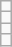<table class="wikitable">
<tr>
<td></td>
</tr>
<tr>
<td></td>
</tr>
<tr>
<td></td>
</tr>
<tr>
<td></td>
</tr>
</table>
